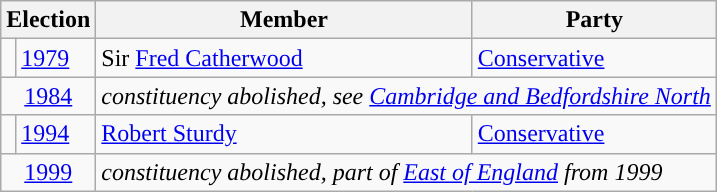<table class="wikitable">
<tr>
<th colspan="2">Election</th>
<th>Member</th>
<th>Party</th>
</tr>
<tr>
<td style="background-color: "></td>
<td><a href='#'>1979</a></td>
<td>Sir <a href='#'>Fred Catherwood</a></td>
<td><a href='#'>Conservative</a></td>
</tr>
<tr>
<td colspan="2" align="center"><a href='#'>1984</a></td>
<td colspan="2"><em>constituency abolished, see <a href='#'>Cambridge and Bedfordshire North</a></em></td>
</tr>
<tr>
<td style="background-color: "></td>
<td><a href='#'>1994</a></td>
<td><a href='#'>Robert Sturdy</a></td>
<td><a href='#'>Conservative</a></td>
</tr>
<tr>
<td colspan="2" align="center"><a href='#'>1999</a></td>
<td colspan="2"><em>constituency abolished, part of <a href='#'>East of England</a> from 1999</em></td>
</tr>
</table>
